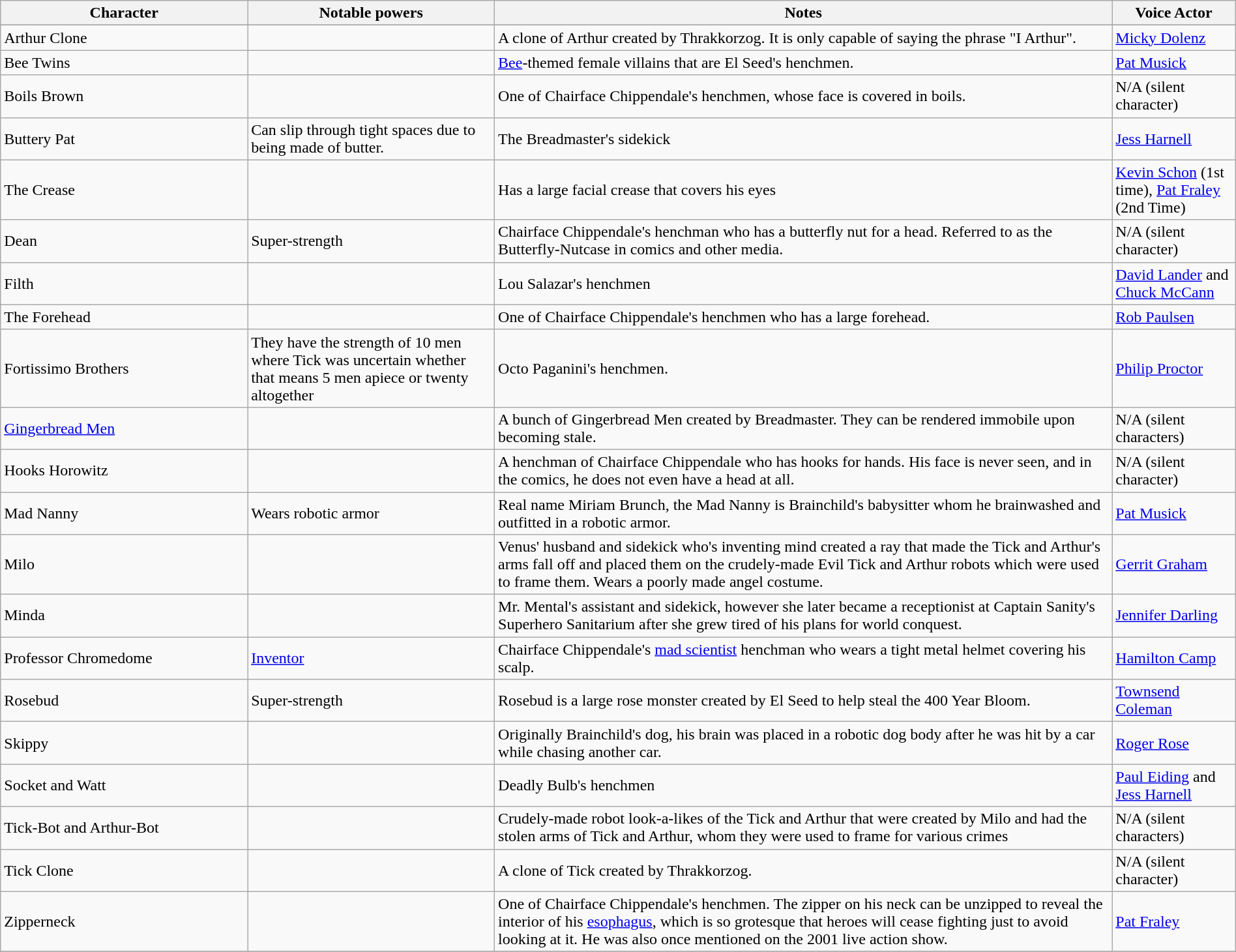<table class="wikitable" width=100%>
<tr>
<th width=20%>Character</th>
<th width=20%>Notable powers</th>
<th width=50%>Notes</th>
<th width=30%>Voice Actor</th>
</tr>
<tr bgcolor="#dddddd">
</tr>
<tr>
<td>Arthur Clone</td>
<td></td>
<td>A clone of Arthur created by Thrakkorzog. It is only capable of saying the phrase "I Arthur".</td>
<td><a href='#'>Micky Dolenz</a></td>
</tr>
<tr>
<td>Bee Twins</td>
<td></td>
<td><a href='#'>Bee</a>-themed female villains that are El Seed's henchmen.</td>
<td><a href='#'>Pat Musick</a></td>
</tr>
<tr>
<td>Boils Brown</td>
<td></td>
<td>One of Chairface Chippendale's henchmen, whose face is covered in boils.</td>
<td>N/A (silent character)</td>
</tr>
<tr>
<td>Buttery Pat</td>
<td>Can slip through tight spaces due to being made of butter.</td>
<td>The Breadmaster's sidekick</td>
<td><a href='#'>Jess Harnell</a></td>
</tr>
<tr>
<td>The Crease</td>
<td></td>
<td>Has a large facial crease that covers his eyes</td>
<td><a href='#'>Kevin Schon</a> (1st time), <a href='#'>Pat Fraley</a> (2nd Time)</td>
</tr>
<tr>
<td>Dean</td>
<td>Super-strength</td>
<td>Chairface Chippendale's henchman who has a butterfly nut for a head. Referred to as the Butterfly-Nutcase in comics and other media.</td>
<td>N/A (silent character)</td>
</tr>
<tr>
<td>Filth</td>
<td></td>
<td>Lou Salazar's henchmen</td>
<td><a href='#'>David Lander</a> and <a href='#'>Chuck McCann</a></td>
</tr>
<tr>
<td>The Forehead</td>
<td></td>
<td>One of Chairface Chippendale's henchmen who has a large forehead.</td>
<td><a href='#'>Rob Paulsen</a></td>
</tr>
<tr>
<td>Fortissimo Brothers</td>
<td>They have the strength of 10 men where Tick was uncertain whether that means 5 men apiece or twenty altogether</td>
<td>Octo Paganini's henchmen.</td>
<td><a href='#'>Philip Proctor</a></td>
</tr>
<tr>
<td><a href='#'>Gingerbread Men</a></td>
<td></td>
<td>A bunch of Gingerbread Men created by Breadmaster. They can be rendered immobile upon becoming stale.</td>
<td>N/A (silent characters)</td>
</tr>
<tr>
<td>Hooks Horowitz</td>
<td></td>
<td>A henchman of Chairface Chippendale who has hooks for hands. His face is never seen, and in the comics, he does not even have a head at all.</td>
<td>N/A (silent character)</td>
</tr>
<tr>
<td>Mad Nanny</td>
<td>Wears robotic armor</td>
<td>Real name Miriam Brunch, the Mad Nanny is Brainchild's babysitter whom he brainwashed and outfitted in a robotic armor.</td>
<td><a href='#'>Pat Musick</a></td>
</tr>
<tr>
<td>Milo</td>
<td></td>
<td>Venus' husband and sidekick who's inventing mind created a ray that made the Tick and Arthur's arms fall off and placed them on the crudely-made Evil Tick and Arthur robots which were used to frame them. Wears a poorly made angel costume.</td>
<td><a href='#'>Gerrit Graham</a></td>
</tr>
<tr>
<td>Minda</td>
<td></td>
<td>Mr. Mental's assistant and sidekick, however she later became a receptionist at Captain Sanity's Superhero Sanitarium after she grew tired of his plans for world conquest.</td>
<td><a href='#'>Jennifer Darling</a></td>
</tr>
<tr>
<td>Professor Chromedome</td>
<td><a href='#'>Inventor</a></td>
<td>Chairface Chippendale's <a href='#'>mad scientist</a> henchman who wears a tight metal helmet covering his scalp.</td>
<td><a href='#'>Hamilton Camp</a></td>
</tr>
<tr>
<td>Rosebud</td>
<td>Super-strength</td>
<td>Rosebud is a large rose monster created by El Seed to help steal the 400 Year Bloom.</td>
<td><a href='#'>Townsend Coleman</a></td>
</tr>
<tr>
<td>Skippy</td>
<td></td>
<td>Originally Brainchild's dog, his brain was placed in a robotic dog body after he was hit by a car while chasing another car.</td>
<td><a href='#'>Roger Rose</a></td>
</tr>
<tr>
<td>Socket and Watt</td>
<td></td>
<td>Deadly Bulb's henchmen</td>
<td><a href='#'>Paul Eiding</a> and <a href='#'>Jess Harnell</a></td>
</tr>
<tr>
<td>Tick-Bot and Arthur-Bot</td>
<td></td>
<td>Crudely-made robot look-a-likes of the Tick and Arthur that were created by Milo and had the stolen arms of Tick and Arthur, whom they were used to frame for various crimes</td>
<td>N/A (silent characters)</td>
</tr>
<tr>
<td>Tick Clone</td>
<td></td>
<td>A clone of Tick created by Thrakkorzog.</td>
<td>N/A (silent character)</td>
</tr>
<tr>
<td>Zipperneck</td>
<td></td>
<td>One of Chairface Chippendale's henchmen. The zipper on his neck can be unzipped to reveal the interior of his <a href='#'>esophagus</a>, which is so grotesque that heroes will cease fighting just to avoid looking at it. He was also once mentioned on the 2001 live action show.</td>
<td><a href='#'>Pat Fraley</a></td>
</tr>
<tr>
</tr>
</table>
